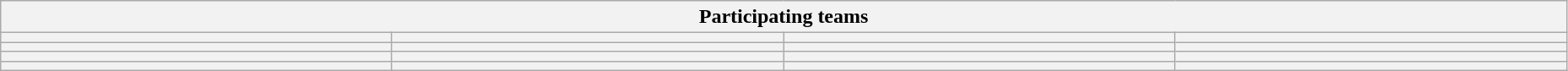<table class="wikitable" style="width:98%;">
<tr>
<th colspan=4><strong>Participating teams</strong></th>
</tr>
<tr>
<th width=25%></th>
<th width=25%></th>
<th width=25%></th>
<th width=25%></th>
</tr>
<tr>
<th width=25%></th>
<th width=25%></th>
<th width=25%></th>
<th width=25%></th>
</tr>
<tr>
<th width=25%></th>
<th width=25%></th>
<th width=25%></th>
<th width=25%></th>
</tr>
<tr>
<th width=25%></th>
<th width=25%></th>
<th width=25%></th>
<th width=25%></th>
</tr>
</table>
